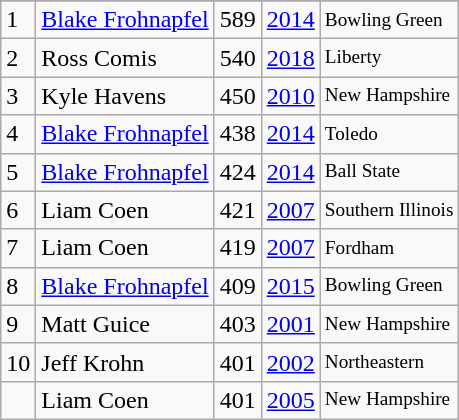<table class="wikitable">
<tr>
</tr>
<tr>
<td>1</td>
<td><a href='#'>Blake Frohnapfel</a></td>
<td>589</td>
<td><a href='#'>2014</a></td>
<td style="font-size:80%;">Bowling Green</td>
</tr>
<tr>
<td>2</td>
<td>Ross Comis</td>
<td>540</td>
<td><a href='#'>2018</a></td>
<td style="font-size:80%;">Liberty</td>
</tr>
<tr>
<td>3</td>
<td>Kyle Havens</td>
<td>450</td>
<td><a href='#'>2010</a></td>
<td style="font-size:80%;">New Hampshire</td>
</tr>
<tr>
<td>4</td>
<td><a href='#'>Blake Frohnapfel</a></td>
<td>438</td>
<td><a href='#'>2014</a></td>
<td style="font-size:80%;">Toledo</td>
</tr>
<tr>
<td>5</td>
<td><a href='#'>Blake Frohnapfel</a></td>
<td>424</td>
<td><a href='#'>2014</a></td>
<td style="font-size:80%;">Ball State</td>
</tr>
<tr>
<td>6</td>
<td>Liam Coen</td>
<td>421</td>
<td><a href='#'>2007</a></td>
<td style="font-size:80%;">Southern Illinois</td>
</tr>
<tr>
<td>7</td>
<td>Liam Coen</td>
<td>419</td>
<td><a href='#'>2007</a></td>
<td style="font-size:80%;">Fordham</td>
</tr>
<tr>
<td>8</td>
<td><a href='#'>Blake Frohnapfel</a></td>
<td>409</td>
<td><a href='#'>2015</a></td>
<td style="font-size:80%;">Bowling Green</td>
</tr>
<tr>
<td>9</td>
<td>Matt Guice</td>
<td>403</td>
<td><a href='#'>2001</a></td>
<td style="font-size:80%;">New Hampshire</td>
</tr>
<tr>
<td>10</td>
<td>Jeff Krohn</td>
<td>401</td>
<td><a href='#'>2002</a></td>
<td style="font-size:80%;">Northeastern</td>
</tr>
<tr>
<td></td>
<td>Liam Coen</td>
<td>401</td>
<td><a href='#'>2005</a></td>
<td style="font-size:80%;">New Hampshire</td>
</tr>
</table>
